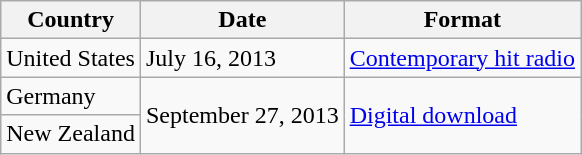<table class="wikitable plainrowheaders">
<tr>
<th scope="col">Country</th>
<th scope="col">Date</th>
<th scope="col">Format</th>
</tr>
<tr>
<td>United States</td>
<td>July 16, 2013</td>
<td><a href='#'>Contemporary hit radio</a></td>
</tr>
<tr>
<td>Germany</td>
<td rowspan="2">September 27, 2013</td>
<td rowspan="2"><a href='#'>Digital download</a></td>
</tr>
<tr>
<td>New Zealand</td>
</tr>
</table>
